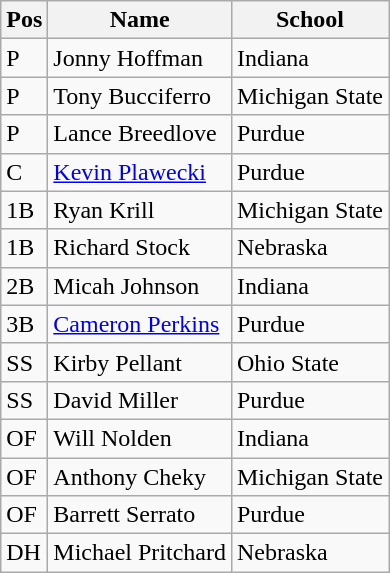<table class=wikitable>
<tr>
<th>Pos</th>
<th>Name</th>
<th>School</th>
</tr>
<tr>
<td>P</td>
<td>Jonny Hoffman</td>
<td>Indiana</td>
</tr>
<tr>
<td>P</td>
<td>Tony Bucciferro</td>
<td>Michigan State</td>
</tr>
<tr>
<td>P</td>
<td>Lance Breedlove</td>
<td>Purdue</td>
</tr>
<tr>
<td>C</td>
<td><a href='#'>Kevin Plawecki</a></td>
<td>Purdue</td>
</tr>
<tr>
<td>1B</td>
<td>Ryan Krill</td>
<td>Michigan State</td>
</tr>
<tr>
<td>1B</td>
<td>Richard Stock</td>
<td>Nebraska</td>
</tr>
<tr>
<td>2B</td>
<td>Micah Johnson</td>
<td>Indiana</td>
</tr>
<tr>
<td>3B</td>
<td><a href='#'>Cameron Perkins</a></td>
<td>Purdue</td>
</tr>
<tr>
<td>SS</td>
<td>Kirby Pellant</td>
<td>Ohio State</td>
</tr>
<tr>
<td>SS</td>
<td>David Miller</td>
<td>Purdue</td>
</tr>
<tr>
<td>OF</td>
<td>Will Nolden</td>
<td>Indiana</td>
</tr>
<tr>
<td>OF</td>
<td>Anthony Cheky</td>
<td>Michigan State</td>
</tr>
<tr>
<td>OF</td>
<td>Barrett Serrato</td>
<td>Purdue</td>
</tr>
<tr>
<td>DH</td>
<td>Michael Pritchard</td>
<td>Nebraska</td>
</tr>
</table>
